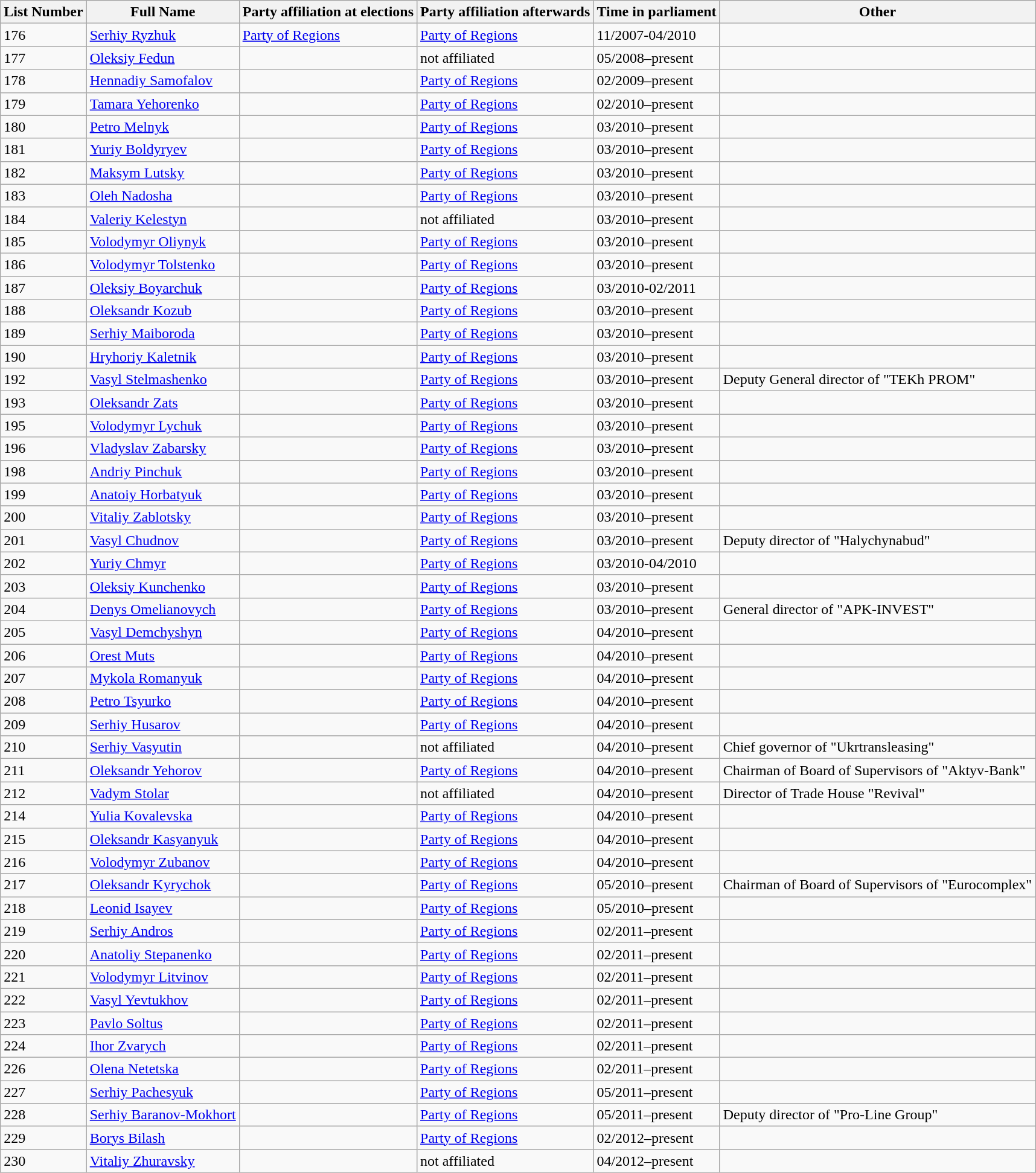<table class="wikitable sortable">
<tr>
<th>List Number</th>
<th>Full Name</th>
<th>Party affiliation at elections</th>
<th>Party affiliation afterwards</th>
<th>Time in parliament</th>
<th>Other</th>
</tr>
<tr>
<td>176</td>
<td><a href='#'>Serhiy Ryzhuk</a></td>
<td><a href='#'>Party of Regions</a></td>
<td><a href='#'>Party of Regions</a></td>
<td>11/2007-04/2010</td>
<td></td>
</tr>
<tr>
<td>177</td>
<td><a href='#'>Oleksiy Fedun</a></td>
<td></td>
<td>not affiliated</td>
<td>05/2008–present</td>
<td></td>
</tr>
<tr>
<td>178</td>
<td><a href='#'>Hennadiy Samofalov</a></td>
<td></td>
<td><a href='#'>Party of Regions</a></td>
<td>02/2009–present</td>
<td></td>
</tr>
<tr>
<td>179</td>
<td><a href='#'>Tamara Yehorenko</a></td>
<td></td>
<td><a href='#'>Party of Regions</a></td>
<td>02/2010–present</td>
<td></td>
</tr>
<tr>
<td>180</td>
<td><a href='#'>Petro Melnyk</a></td>
<td></td>
<td><a href='#'>Party of Regions</a></td>
<td>03/2010–present</td>
<td></td>
</tr>
<tr>
<td>181</td>
<td><a href='#'>Yuriy Boldyryev</a></td>
<td></td>
<td><a href='#'>Party of Regions</a></td>
<td>03/2010–present</td>
<td></td>
</tr>
<tr>
<td>182</td>
<td><a href='#'>Maksym Lutsky</a></td>
<td></td>
<td><a href='#'>Party of Regions</a></td>
<td>03/2010–present</td>
<td></td>
</tr>
<tr>
<td>183</td>
<td><a href='#'>Oleh Nadosha</a></td>
<td></td>
<td><a href='#'>Party of Regions</a></td>
<td>03/2010–present</td>
<td></td>
</tr>
<tr>
<td>184</td>
<td><a href='#'>Valeriy Kelestyn</a></td>
<td></td>
<td>not affiliated</td>
<td>03/2010–present</td>
<td></td>
</tr>
<tr>
<td>185</td>
<td><a href='#'>Volodymyr Oliynyk</a></td>
<td></td>
<td><a href='#'>Party of Regions</a></td>
<td>03/2010–present</td>
<td></td>
</tr>
<tr>
<td>186</td>
<td><a href='#'>Volodymyr Tolstenko</a></td>
<td></td>
<td><a href='#'>Party of Regions</a></td>
<td>03/2010–present</td>
<td></td>
</tr>
<tr>
<td>187</td>
<td><a href='#'>Oleksiy Boyarchuk</a></td>
<td></td>
<td><a href='#'>Party of Regions</a></td>
<td>03/2010-02/2011</td>
<td></td>
</tr>
<tr>
<td>188</td>
<td><a href='#'>Oleksandr Kozub</a></td>
<td></td>
<td><a href='#'>Party of Regions</a></td>
<td>03/2010–present</td>
<td></td>
</tr>
<tr>
<td>189</td>
<td><a href='#'>Serhiy Maiboroda</a></td>
<td></td>
<td><a href='#'>Party of Regions</a></td>
<td>03/2010–present</td>
<td></td>
</tr>
<tr>
<td>190</td>
<td><a href='#'>Hryhoriy Kaletnik</a></td>
<td></td>
<td><a href='#'>Party of Regions</a></td>
<td>03/2010–present</td>
<td></td>
</tr>
<tr>
<td>192</td>
<td><a href='#'>Vasyl Stelmashenko</a></td>
<td></td>
<td><a href='#'>Party of Regions</a></td>
<td>03/2010–present</td>
<td>Deputy General director of "TEKh PROM"</td>
</tr>
<tr>
<td>193</td>
<td><a href='#'>Oleksandr Zats</a></td>
<td></td>
<td><a href='#'>Party of Regions</a></td>
<td>03/2010–present</td>
<td></td>
</tr>
<tr>
<td>195</td>
<td><a href='#'>Volodymyr Lychuk</a></td>
<td></td>
<td><a href='#'>Party of Regions</a></td>
<td>03/2010–present</td>
<td></td>
</tr>
<tr>
<td>196</td>
<td><a href='#'>Vladyslav Zabarsky</a></td>
<td></td>
<td><a href='#'>Party of Regions</a></td>
<td>03/2010–present</td>
<td></td>
</tr>
<tr>
<td>198</td>
<td><a href='#'>Andriy Pinchuk</a></td>
<td></td>
<td><a href='#'>Party of Regions</a></td>
<td>03/2010–present</td>
<td></td>
</tr>
<tr>
<td>199</td>
<td><a href='#'>Anatoiy Horbatyuk</a></td>
<td></td>
<td><a href='#'>Party of Regions</a></td>
<td>03/2010–present</td>
<td></td>
</tr>
<tr>
<td>200</td>
<td><a href='#'>Vitaliy Zablotsky</a></td>
<td></td>
<td><a href='#'>Party of Regions</a></td>
<td>03/2010–present</td>
<td></td>
</tr>
<tr>
<td>201</td>
<td><a href='#'>Vasyl Chudnov</a></td>
<td></td>
<td><a href='#'>Party of Regions</a></td>
<td>03/2010–present</td>
<td>Deputy director of "Halychynabud"</td>
</tr>
<tr>
<td>202</td>
<td><a href='#'>Yuriy Chmyr</a></td>
<td></td>
<td><a href='#'>Party of Regions</a></td>
<td>03/2010-04/2010</td>
<td></td>
</tr>
<tr>
<td>203</td>
<td><a href='#'>Oleksiy Kunchenko</a></td>
<td></td>
<td><a href='#'>Party of Regions</a></td>
<td>03/2010–present</td>
<td></td>
</tr>
<tr>
<td>204</td>
<td><a href='#'>Denys Omelianovych</a></td>
<td></td>
<td><a href='#'>Party of Regions</a></td>
<td>03/2010–present</td>
<td>General director of "APK-INVEST"</td>
</tr>
<tr>
<td>205</td>
<td><a href='#'>Vasyl Demchyshyn</a></td>
<td></td>
<td><a href='#'>Party of Regions</a></td>
<td>04/2010–present</td>
<td></td>
</tr>
<tr>
<td>206</td>
<td><a href='#'>Orest Muts</a></td>
<td></td>
<td><a href='#'>Party of Regions</a></td>
<td>04/2010–present</td>
<td></td>
</tr>
<tr>
<td>207</td>
<td><a href='#'>Mykola Romanyuk</a></td>
<td></td>
<td><a href='#'>Party of Regions</a></td>
<td>04/2010–present</td>
<td></td>
</tr>
<tr>
<td>208</td>
<td><a href='#'>Petro Tsyurko</a></td>
<td></td>
<td><a href='#'>Party of Regions</a></td>
<td>04/2010–present</td>
<td></td>
</tr>
<tr>
<td>209</td>
<td><a href='#'>Serhiy Husarov</a></td>
<td></td>
<td><a href='#'>Party of Regions</a></td>
<td>04/2010–present</td>
<td></td>
</tr>
<tr>
<td>210</td>
<td><a href='#'>Serhiy Vasyutin</a></td>
<td></td>
<td>not affiliated</td>
<td>04/2010–present</td>
<td>Chief governor of "Ukrtransleasing"</td>
</tr>
<tr>
<td>211</td>
<td><a href='#'>Oleksandr Yehorov</a></td>
<td></td>
<td><a href='#'>Party of Regions</a></td>
<td>04/2010–present</td>
<td>Chairman of Board of Supervisors of "Aktyv-Bank"</td>
</tr>
<tr>
<td>212</td>
<td><a href='#'>Vadym Stolar</a></td>
<td></td>
<td>not affiliated</td>
<td>04/2010–present</td>
<td>Director of Trade House "Revival"</td>
</tr>
<tr>
<td>214</td>
<td><a href='#'>Yulia Kovalevska</a></td>
<td></td>
<td><a href='#'>Party of Regions</a></td>
<td>04/2010–present</td>
<td></td>
</tr>
<tr>
<td>215</td>
<td><a href='#'>Oleksandr Kasyanyuk</a></td>
<td></td>
<td><a href='#'>Party of Regions</a></td>
<td>04/2010–present</td>
<td></td>
</tr>
<tr>
<td>216</td>
<td><a href='#'>Volodymyr Zubanov</a></td>
<td></td>
<td><a href='#'>Party of Regions</a></td>
<td>04/2010–present</td>
<td></td>
</tr>
<tr>
<td>217</td>
<td><a href='#'>Oleksandr Kyrychok</a></td>
<td></td>
<td><a href='#'>Party of Regions</a></td>
<td>05/2010–present</td>
<td>Chairman of Board of Supervisors of "Eurocomplex"</td>
</tr>
<tr>
<td>218</td>
<td><a href='#'>Leonid Isayev</a></td>
<td></td>
<td><a href='#'>Party of Regions</a></td>
<td>05/2010–present</td>
<td></td>
</tr>
<tr>
<td>219</td>
<td><a href='#'>Serhiy Andros</a></td>
<td></td>
<td><a href='#'>Party of Regions</a></td>
<td>02/2011–present</td>
<td></td>
</tr>
<tr>
<td>220</td>
<td><a href='#'>Anatoliy Stepanenko</a></td>
<td></td>
<td><a href='#'>Party of Regions</a></td>
<td>02/2011–present</td>
<td></td>
</tr>
<tr>
<td>221</td>
<td><a href='#'>Volodymyr Litvinov</a></td>
<td></td>
<td><a href='#'>Party of Regions</a></td>
<td>02/2011–present</td>
<td></td>
</tr>
<tr>
<td>222</td>
<td><a href='#'>Vasyl Yevtukhov</a></td>
<td></td>
<td><a href='#'>Party of Regions</a></td>
<td>02/2011–present</td>
<td></td>
</tr>
<tr>
<td>223</td>
<td><a href='#'>Pavlo Soltus</a></td>
<td></td>
<td><a href='#'>Party of Regions</a></td>
<td>02/2011–present</td>
<td></td>
</tr>
<tr>
<td>224</td>
<td><a href='#'>Ihor Zvarych</a></td>
<td></td>
<td><a href='#'>Party of Regions</a></td>
<td>02/2011–present</td>
<td></td>
</tr>
<tr>
<td>226</td>
<td><a href='#'>Olena Netetska</a></td>
<td></td>
<td><a href='#'>Party of Regions</a></td>
<td>02/2011–present</td>
<td></td>
</tr>
<tr>
<td>227</td>
<td><a href='#'>Serhiy Pachesyuk</a></td>
<td></td>
<td><a href='#'>Party of Regions</a></td>
<td>05/2011–present</td>
<td></td>
</tr>
<tr>
<td>228</td>
<td><a href='#'>Serhiy Baranov-Mokhort</a></td>
<td></td>
<td><a href='#'>Party of Regions</a></td>
<td>05/2011–present</td>
<td>Deputy director of "Pro-Line Group"</td>
</tr>
<tr>
<td>229</td>
<td><a href='#'>Borys Bilash</a></td>
<td></td>
<td><a href='#'>Party of Regions</a></td>
<td>02/2012–present</td>
<td></td>
</tr>
<tr>
<td>230</td>
<td><a href='#'>Vitaliy Zhuravsky</a></td>
<td></td>
<td>not affiliated</td>
<td>04/2012–present</td>
<td></td>
</tr>
</table>
